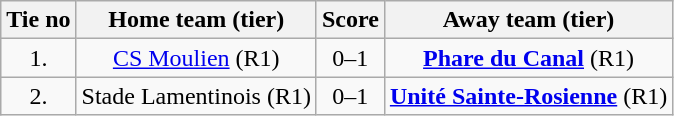<table class="wikitable" style="text-align: center">
<tr>
<th>Tie no</th>
<th>Home team (tier)</th>
<th>Score</th>
<th>Away team (tier)</th>
</tr>
<tr>
<td>1.</td>
<td> <a href='#'>CS Moulien</a> (R1)</td>
<td>0–1</td>
<td><strong><a href='#'>Phare du Canal</a></strong> (R1) </td>
</tr>
<tr>
<td>2.</td>
<td> Stade Lamentinois (R1)</td>
<td>0–1</td>
<td><strong><a href='#'>Unité Sainte-Rosienne</a></strong> (R1) </td>
</tr>
</table>
